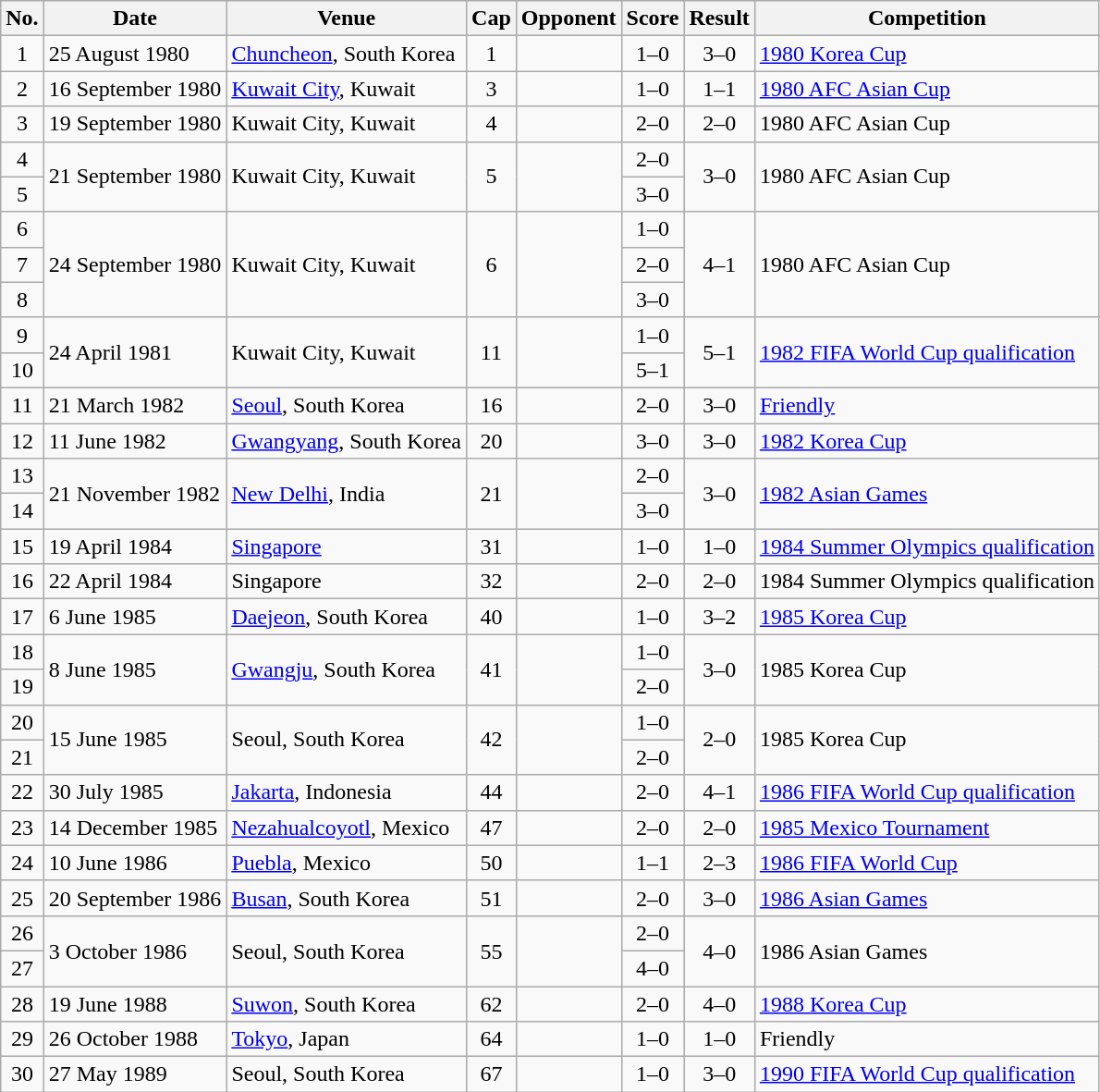<table class="wikitable sortable">
<tr>
<th>No.</th>
<th>Date</th>
<th>Venue</th>
<th>Cap</th>
<th>Opponent</th>
<th>Score</th>
<th>Result</th>
<th>Competition</th>
</tr>
<tr>
<td align="center">1</td>
<td>25 August 1980</td>
<td><a href='#'>Chuncheon</a>, South Korea</td>
<td align="center">1</td>
<td></td>
<td align="center">1–0</td>
<td align="center">3–0</td>
<td><a href='#'>1980 Korea Cup</a></td>
</tr>
<tr>
<td align="center">2</td>
<td>16 September 1980</td>
<td><a href='#'>Kuwait City</a>, Kuwait</td>
<td align="center">3</td>
<td></td>
<td align="center">1–0</td>
<td align="center">1–1</td>
<td><a href='#'>1980 AFC Asian Cup</a></td>
</tr>
<tr>
<td align="center">3</td>
<td>19 September 1980</td>
<td>Kuwait City, Kuwait</td>
<td align="center">4</td>
<td></td>
<td align="center">2–0</td>
<td align="center">2–0</td>
<td>1980 AFC Asian Cup</td>
</tr>
<tr>
<td align="center">4</td>
<td rowspan="2">21 September 1980</td>
<td rowspan="2">Kuwait City, Kuwait</td>
<td align="center" rowspan="2">5</td>
<td rowspan="2"></td>
<td align="center">2–0</td>
<td rowspan="2" align="center">3–0</td>
<td rowspan="2">1980 AFC Asian Cup</td>
</tr>
<tr>
<td align="center">5</td>
<td align="center">3–0</td>
</tr>
<tr>
<td align="center">6</td>
<td rowspan="3">24 September 1980</td>
<td rowspan="3">Kuwait City, Kuwait</td>
<td align="center" rowspan="3">6</td>
<td rowspan="3"></td>
<td align="center">1–0</td>
<td rowspan="3" align="center">4–1</td>
<td rowspan="3">1980 AFC Asian Cup</td>
</tr>
<tr>
<td align="center">7</td>
<td align="center">2–0</td>
</tr>
<tr>
<td align="center">8</td>
<td align="center">3–0</td>
</tr>
<tr>
<td align="center">9</td>
<td rowspan="2">24 April 1981</td>
<td rowspan="2">Kuwait City, Kuwait</td>
<td align="center" rowspan="2">11</td>
<td rowspan="2"></td>
<td align="center">1–0</td>
<td rowspan="2" align="center">5–1</td>
<td rowspan="2"><a href='#'>1982 FIFA World Cup qualification</a></td>
</tr>
<tr>
<td align="center">10</td>
<td align="center">5–1</td>
</tr>
<tr>
<td align="center">11</td>
<td>21 March 1982</td>
<td><a href='#'>Seoul</a>, South Korea</td>
<td align="center">16</td>
<td></td>
<td align="center">2–0</td>
<td align="center">3–0</td>
<td><a href='#'>Friendly</a></td>
</tr>
<tr>
<td align="center">12</td>
<td>11 June 1982</td>
<td><a href='#'>Gwangyang</a>, South Korea</td>
<td align="center">20</td>
<td></td>
<td align="center">3–0</td>
<td align="center">3–0</td>
<td><a href='#'>1982 Korea Cup</a></td>
</tr>
<tr>
<td align="center">13</td>
<td rowspan="2">21 November 1982</td>
<td rowspan="2"><a href='#'>New Delhi</a>, India</td>
<td align="center" rowspan="2">21</td>
<td rowspan="2"></td>
<td align="center">2–0</td>
<td rowspan="2" align="center">3–0</td>
<td rowspan="2"><a href='#'>1982 Asian Games</a></td>
</tr>
<tr>
<td align="center">14</td>
<td align="center">3–0</td>
</tr>
<tr>
<td align="center">15</td>
<td>19 April 1984</td>
<td><a href='#'>Singapore</a></td>
<td align="center">31</td>
<td></td>
<td align="center">1–0</td>
<td align="center">1–0</td>
<td><a href='#'>1984 Summer Olympics qualification</a></td>
</tr>
<tr>
<td align="center">16</td>
<td>22 April 1984</td>
<td>Singapore</td>
<td align="center">32</td>
<td></td>
<td align="center">2–0</td>
<td align="center">2–0</td>
<td>1984 Summer Olympics qualification</td>
</tr>
<tr>
<td align="center">17</td>
<td>6 June 1985</td>
<td><a href='#'>Daejeon</a>, South Korea</td>
<td align="center">40</td>
<td></td>
<td align="center">1–0</td>
<td align="center">3–2</td>
<td><a href='#'>1985 Korea Cup</a></td>
</tr>
<tr>
<td align="center">18</td>
<td rowspan="2">8 June 1985</td>
<td rowspan="2"><a href='#'>Gwangju</a>, South Korea</td>
<td align="center" rowspan="2">41</td>
<td rowspan="2"></td>
<td align="center">1–0</td>
<td rowspan="2" align="center">3–0</td>
<td rowspan="2">1985 Korea Cup</td>
</tr>
<tr>
<td align="center">19</td>
<td align="center">2–0</td>
</tr>
<tr>
<td align="center">20</td>
<td rowspan="2">15 June 1985</td>
<td rowspan="2">Seoul, South Korea</td>
<td align="center" rowspan="2">42</td>
<td rowspan="2"></td>
<td align="center">1–0</td>
<td rowspan="2" align="center">2–0</td>
<td rowspan="2">1985 Korea Cup</td>
</tr>
<tr>
<td align="center">21</td>
<td align="center">2–0</td>
</tr>
<tr>
<td align="center">22</td>
<td>30 July 1985</td>
<td><a href='#'>Jakarta</a>, Indonesia</td>
<td align="center">44</td>
<td></td>
<td align="center">2–0</td>
<td align="center">4–1</td>
<td><a href='#'>1986 FIFA World Cup qualification</a></td>
</tr>
<tr>
<td align="center">23</td>
<td>14 December 1985</td>
<td><a href='#'>Nezahualcoyotl</a>, Mexico</td>
<td align="center">47</td>
<td></td>
<td align="center">2–0</td>
<td align="center">2–0</td>
<td><a href='#'>1985 Mexico Tournament</a></td>
</tr>
<tr>
<td align="center">24</td>
<td>10 June 1986</td>
<td><a href='#'>Puebla</a>, Mexico</td>
<td align="center">50</td>
<td></td>
<td align="center">1–1</td>
<td align="center">2–3</td>
<td><a href='#'>1986 FIFA World Cup</a></td>
</tr>
<tr>
<td align="center">25</td>
<td>20 September 1986</td>
<td><a href='#'>Busan</a>, South Korea</td>
<td align="center">51</td>
<td></td>
<td align="center">2–0</td>
<td align="center">3–0</td>
<td><a href='#'>1986 Asian Games</a></td>
</tr>
<tr>
<td align="center">26</td>
<td rowspan="2">3 October 1986</td>
<td rowspan="2">Seoul, South Korea</td>
<td align="center" rowspan="2">55</td>
<td rowspan="2"></td>
<td align="center">2–0</td>
<td rowspan="2" align="center">4–0</td>
<td rowspan="2">1986 Asian Games</td>
</tr>
<tr>
<td align="center">27</td>
<td align="center">4–0</td>
</tr>
<tr>
<td align="center">28</td>
<td>19 June 1988</td>
<td><a href='#'>Suwon</a>, South Korea</td>
<td align="center">62</td>
<td></td>
<td align="center">2–0</td>
<td align="center">4–0</td>
<td><a href='#'>1988 Korea Cup</a></td>
</tr>
<tr>
<td align="center">29</td>
<td>26 October 1988</td>
<td><a href='#'>Tokyo</a>, Japan</td>
<td align="center">64</td>
<td></td>
<td align="center">1–0</td>
<td align="center">1–0</td>
<td>Friendly</td>
</tr>
<tr>
<td align="center">30</td>
<td>27 May 1989</td>
<td>Seoul, South Korea</td>
<td align="center">67</td>
<td></td>
<td align="center">1–0</td>
<td align="center">3–0</td>
<td><a href='#'>1990 FIFA World Cup qualification</a></td>
</tr>
</table>
